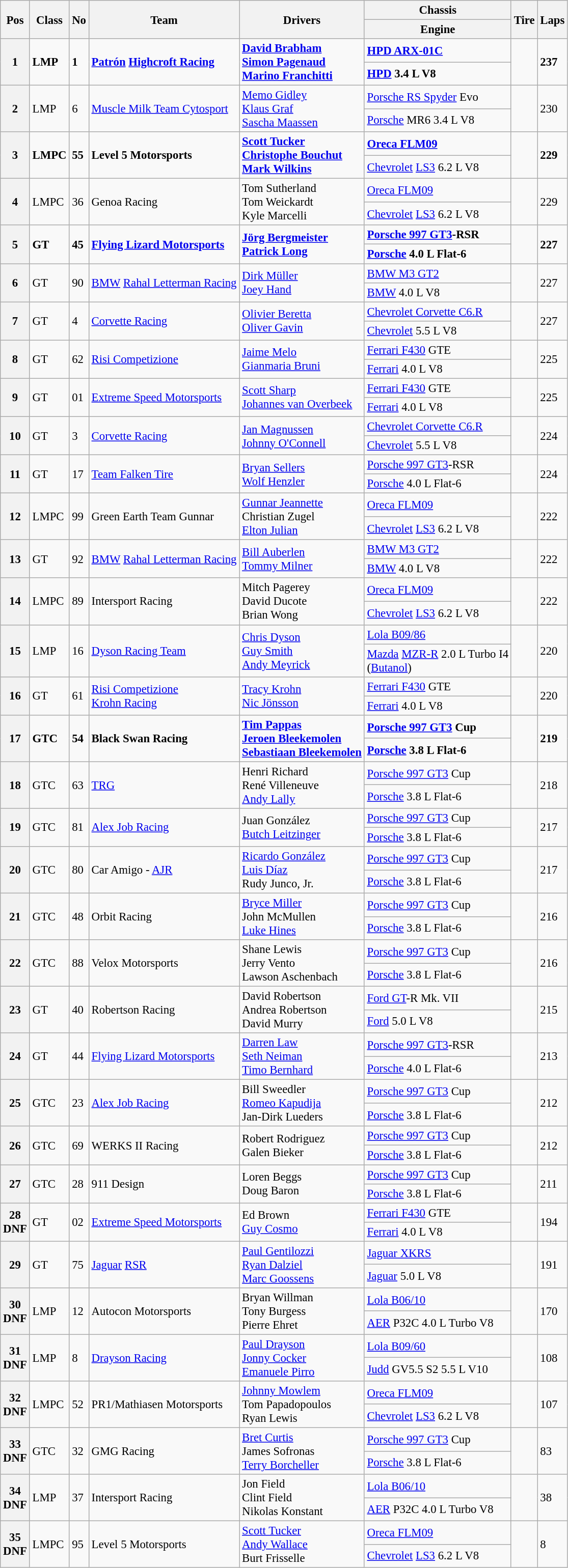<table class="wikitable" style="font-size: 95%;">
<tr>
<th rowspan=2>Pos</th>
<th rowspan=2>Class</th>
<th rowspan=2>No</th>
<th rowspan=2>Team</th>
<th rowspan=2>Drivers</th>
<th>Chassis</th>
<th rowspan=2>Tire</th>
<th rowspan=2>Laps</th>
</tr>
<tr>
<th>Engine</th>
</tr>
<tr style="font-weight:bold">
<th rowspan=2>1</th>
<td rowspan=2>LMP</td>
<td rowspan=2>1</td>
<td rowspan=2> <a href='#'>Patrón</a> <a href='#'>Highcroft Racing</a></td>
<td rowspan=2> <a href='#'>David Brabham</a><br> <a href='#'>Simon Pagenaud</a><br> <a href='#'>Marino Franchitti</a></td>
<td><a href='#'>HPD ARX-01C</a></td>
<td rowspan=2></td>
<td rowspan=2>237</td>
</tr>
<tr style="font-weight:bold">
<td><a href='#'>HPD</a> 3.4 L V8</td>
</tr>
<tr>
<th rowspan=2>2</th>
<td rowspan=2>LMP</td>
<td rowspan=2>6</td>
<td rowspan=2> <a href='#'>Muscle Milk Team Cytosport</a></td>
<td rowspan=2> <a href='#'>Memo Gidley</a><br> <a href='#'>Klaus Graf</a><br> <a href='#'>Sascha Maassen</a></td>
<td><a href='#'>Porsche RS Spyder</a> Evo</td>
<td rowspan=2></td>
<td rowspan=2>230</td>
</tr>
<tr>
<td><a href='#'>Porsche</a> MR6 3.4 L V8</td>
</tr>
<tr style="font-weight:bold">
<th rowspan=2>3</th>
<td rowspan=2>LMPC</td>
<td rowspan=2>55</td>
<td rowspan=2> Level 5 Motorsports</td>
<td rowspan=2> <a href='#'>Scott Tucker</a><br> <a href='#'>Christophe Bouchut</a><br> <a href='#'>Mark Wilkins</a></td>
<td><a href='#'>Oreca FLM09</a></td>
<td rowspan=2></td>
<td rowspan=2>229</td>
</tr>
<tr>
<td><a href='#'>Chevrolet</a> <a href='#'>LS3</a> 6.2 L V8</td>
</tr>
<tr>
<th rowspan=2>4</th>
<td rowspan=2>LMPC</td>
<td rowspan=2>36</td>
<td rowspan=2> Genoa Racing</td>
<td rowspan=2> Tom Sutherland<br> Tom Weickardt<br> Kyle Marcelli</td>
<td><a href='#'>Oreca FLM09</a></td>
<td rowspan=2></td>
<td rowspan=2>229</td>
</tr>
<tr>
<td><a href='#'>Chevrolet</a> <a href='#'>LS3</a> 6.2 L V8</td>
</tr>
<tr style="font-weight:bold">
<th rowspan=2>5</th>
<td rowspan=2>GT</td>
<td rowspan=2>45</td>
<td rowspan=2> <a href='#'>Flying Lizard Motorsports</a></td>
<td rowspan=2> <a href='#'>Jörg Bergmeister</a><br> <a href='#'>Patrick Long</a></td>
<td><a href='#'>Porsche 997 GT3</a>-RSR</td>
<td rowspan=2></td>
<td rowspan=2>227</td>
</tr>
<tr style="font-weight:bold">
<td><a href='#'>Porsche</a> 4.0 L Flat-6</td>
</tr>
<tr>
<th rowspan=2>6</th>
<td rowspan=2>GT</td>
<td rowspan=2>90</td>
<td rowspan=2> <a href='#'>BMW</a> <a href='#'>Rahal Letterman Racing</a></td>
<td rowspan=2> <a href='#'>Dirk Müller</a><br> <a href='#'>Joey Hand</a></td>
<td><a href='#'>BMW M3 GT2</a></td>
<td rowspan=2></td>
<td rowspan=2>227</td>
</tr>
<tr>
<td><a href='#'>BMW</a> 4.0 L V8</td>
</tr>
<tr>
<th rowspan=2>7</th>
<td rowspan=2>GT</td>
<td rowspan=2>4</td>
<td rowspan=2> <a href='#'>Corvette Racing</a></td>
<td rowspan=2> <a href='#'>Olivier Beretta</a><br> <a href='#'>Oliver Gavin</a></td>
<td><a href='#'>Chevrolet Corvette C6.R</a></td>
<td rowspan=2></td>
<td rowspan=2>227</td>
</tr>
<tr>
<td><a href='#'>Chevrolet</a> 5.5 L V8</td>
</tr>
<tr>
<th rowspan=2>8</th>
<td rowspan=2>GT</td>
<td rowspan=2>62</td>
<td rowspan=2> <a href='#'>Risi Competizione</a></td>
<td rowspan=2> <a href='#'>Jaime Melo</a><br> <a href='#'>Gianmaria Bruni</a></td>
<td><a href='#'>Ferrari F430</a> GTE</td>
<td rowspan=2></td>
<td rowspan=2>225</td>
</tr>
<tr>
<td><a href='#'>Ferrari</a> 4.0 L V8</td>
</tr>
<tr>
<th rowspan=2>9</th>
<td rowspan=2>GT</td>
<td rowspan=2>01</td>
<td rowspan=2> <a href='#'>Extreme Speed Motorsports</a></td>
<td rowspan=2> <a href='#'>Scott Sharp</a><br> <a href='#'>Johannes van Overbeek</a></td>
<td><a href='#'>Ferrari F430</a> GTE</td>
<td rowspan=2></td>
<td rowspan=2>225</td>
</tr>
<tr>
<td><a href='#'>Ferrari</a> 4.0 L V8</td>
</tr>
<tr>
<th rowspan=2>10</th>
<td rowspan=2>GT</td>
<td rowspan=2>3</td>
<td rowspan=2> <a href='#'>Corvette Racing</a></td>
<td rowspan=2> <a href='#'>Jan Magnussen</a><br> <a href='#'>Johnny O'Connell</a></td>
<td><a href='#'>Chevrolet Corvette C6.R</a></td>
<td rowspan=2></td>
<td rowspan=2>224</td>
</tr>
<tr>
<td><a href='#'>Chevrolet</a> 5.5 L V8</td>
</tr>
<tr>
<th rowspan=2>11</th>
<td rowspan=2>GT</td>
<td rowspan=2>17</td>
<td rowspan=2> <a href='#'>Team Falken Tire</a></td>
<td rowspan=2> <a href='#'>Bryan Sellers</a><br> <a href='#'>Wolf Henzler</a></td>
<td><a href='#'>Porsche 997 GT3</a>-RSR</td>
<td rowspan=2></td>
<td rowspan=2>224</td>
</tr>
<tr>
<td><a href='#'>Porsche</a> 4.0 L Flat-6</td>
</tr>
<tr>
<th rowspan=2>12</th>
<td rowspan=2>LMPC</td>
<td rowspan=2>99</td>
<td rowspan=2> Green Earth Team Gunnar</td>
<td rowspan=2> <a href='#'>Gunnar Jeannette</a><br> Christian Zugel<br> <a href='#'>Elton Julian</a></td>
<td><a href='#'>Oreca FLM09</a></td>
<td rowspan=2></td>
<td rowspan=2>222</td>
</tr>
<tr>
<td><a href='#'>Chevrolet</a> <a href='#'>LS3</a> 6.2 L V8</td>
</tr>
<tr>
<th rowspan=2>13</th>
<td rowspan=2>GT</td>
<td rowspan=2>92</td>
<td rowspan=2> <a href='#'>BMW</a> <a href='#'>Rahal Letterman Racing</a></td>
<td rowspan=2> <a href='#'>Bill Auberlen</a><br> <a href='#'>Tommy Milner</a></td>
<td><a href='#'>BMW M3 GT2</a></td>
<td rowspan=2></td>
<td rowspan=2>222</td>
</tr>
<tr>
<td><a href='#'>BMW</a> 4.0 L V8</td>
</tr>
<tr>
<th rowspan=2>14</th>
<td rowspan=2>LMPC</td>
<td rowspan=2>89</td>
<td rowspan=2> Intersport Racing</td>
<td rowspan=2> Mitch Pagerey<br> David Ducote<br> Brian Wong</td>
<td><a href='#'>Oreca FLM09</a></td>
<td rowspan=2></td>
<td rowspan=2>222</td>
</tr>
<tr>
<td><a href='#'>Chevrolet</a> <a href='#'>LS3</a> 6.2 L V8</td>
</tr>
<tr>
<th rowspan=2>15</th>
<td rowspan=2>LMP</td>
<td rowspan=2>16</td>
<td rowspan=2> <a href='#'>Dyson Racing Team</a></td>
<td rowspan=2> <a href='#'>Chris Dyson</a><br> <a href='#'>Guy Smith</a><br> <a href='#'>Andy Meyrick</a></td>
<td><a href='#'>Lola B09/86</a></td>
<td rowspan=2></td>
<td rowspan=2>220</td>
</tr>
<tr>
<td><a href='#'>Mazda</a> <a href='#'>MZR-R</a> 2.0 L Turbo I4<br>(<a href='#'>Butanol</a>)</td>
</tr>
<tr>
<th rowspan=2>16</th>
<td rowspan=2>GT</td>
<td rowspan=2>61</td>
<td rowspan=2> <a href='#'>Risi Competizione</a><br> <a href='#'>Krohn Racing</a></td>
<td rowspan=2> <a href='#'>Tracy Krohn</a><br> <a href='#'>Nic Jönsson</a></td>
<td><a href='#'>Ferrari F430</a> GTE</td>
<td rowspan=2></td>
<td rowspan=2>220</td>
</tr>
<tr>
<td><a href='#'>Ferrari</a> 4.0 L V8</td>
</tr>
<tr style="font-weight:bold">
<th rowspan=2>17</th>
<td rowspan=2>GTC</td>
<td rowspan=2>54</td>
<td rowspan=2> Black Swan Racing</td>
<td rowspan=2> <a href='#'>Tim Pappas</a><br> <a href='#'>Jeroen Bleekemolen</a><br> <a href='#'>Sebastiaan Bleekemolen</a></td>
<td><a href='#'>Porsche 997 GT3</a> Cup</td>
<td rowspan=2></td>
<td rowspan=2>219</td>
</tr>
<tr style="font-weight:bold">
<td><a href='#'>Porsche</a> 3.8 L Flat-6</td>
</tr>
<tr>
<th rowspan=2>18</th>
<td rowspan=2>GTC</td>
<td rowspan=2>63</td>
<td rowspan=2> <a href='#'>TRG</a></td>
<td rowspan=2> Henri Richard<br> René Villeneuve<br> <a href='#'>Andy Lally</a></td>
<td><a href='#'>Porsche 997 GT3</a> Cup</td>
<td rowspan=2></td>
<td rowspan=2>218</td>
</tr>
<tr>
<td><a href='#'>Porsche</a> 3.8 L Flat-6</td>
</tr>
<tr>
<th rowspan=2>19</th>
<td rowspan=2>GTC</td>
<td rowspan=2>81</td>
<td rowspan=2> <a href='#'>Alex Job Racing</a></td>
<td rowspan=2> Juan González<br> <a href='#'>Butch Leitzinger</a></td>
<td><a href='#'>Porsche 997 GT3</a> Cup</td>
<td rowspan=2></td>
<td rowspan=2>217</td>
</tr>
<tr>
<td><a href='#'>Porsche</a> 3.8 L Flat-6</td>
</tr>
<tr>
<th rowspan=2>20</th>
<td rowspan=2>GTC</td>
<td rowspan=2>80</td>
<td rowspan=2> Car Amigo - <a href='#'>AJR</a></td>
<td rowspan=2> <a href='#'>Ricardo González</a><br> <a href='#'>Luis Díaz</a><br> Rudy Junco, Jr.</td>
<td><a href='#'>Porsche 997 GT3</a> Cup</td>
<td rowspan=2></td>
<td rowspan=2>217</td>
</tr>
<tr>
<td><a href='#'>Porsche</a> 3.8 L Flat-6</td>
</tr>
<tr>
<th rowspan=2>21</th>
<td rowspan=2>GTC</td>
<td rowspan=2>48</td>
<td rowspan=2> Orbit Racing</td>
<td rowspan=2> <a href='#'>Bryce Miller</a><br> John McMullen<br> <a href='#'>Luke Hines</a></td>
<td><a href='#'>Porsche 997 GT3</a> Cup</td>
<td rowspan=2></td>
<td rowspan=2>216</td>
</tr>
<tr>
<td><a href='#'>Porsche</a> 3.8 L Flat-6</td>
</tr>
<tr>
<th rowspan=2>22</th>
<td rowspan=2>GTC</td>
<td rowspan=2>88</td>
<td rowspan=2> Velox Motorsports</td>
<td rowspan=2> Shane Lewis<br> Jerry Vento<br> Lawson Aschenbach</td>
<td><a href='#'>Porsche 997 GT3</a> Cup</td>
<td rowspan=2></td>
<td rowspan=2>216</td>
</tr>
<tr>
<td><a href='#'>Porsche</a> 3.8 L Flat-6</td>
</tr>
<tr>
<th rowspan=2>23</th>
<td rowspan=2>GT</td>
<td rowspan=2>40</td>
<td rowspan=2> Robertson Racing</td>
<td rowspan=2> David Robertson<br> Andrea Robertson<br> David Murry</td>
<td><a href='#'>Ford GT</a>-R Mk. VII</td>
<td rowspan=2></td>
<td rowspan=2>215</td>
</tr>
<tr>
<td><a href='#'>Ford</a> 5.0 L V8</td>
</tr>
<tr>
<th rowspan=2>24</th>
<td rowspan=2>GT</td>
<td rowspan=2>44</td>
<td rowspan=2> <a href='#'>Flying Lizard Motorsports</a></td>
<td rowspan=2> <a href='#'>Darren Law</a><br> <a href='#'>Seth Neiman</a><br> <a href='#'>Timo Bernhard</a></td>
<td><a href='#'>Porsche 997 GT3</a>-RSR</td>
<td rowspan=2></td>
<td rowspan=2>213</td>
</tr>
<tr>
<td><a href='#'>Porsche</a> 4.0 L Flat-6</td>
</tr>
<tr>
<th rowspan=2>25</th>
<td rowspan=2>GTC</td>
<td rowspan=2>23</td>
<td rowspan=2> <a href='#'>Alex Job Racing</a></td>
<td rowspan=2> Bill Sweedler<br> <a href='#'>Romeo Kapudija</a><br> Jan-Dirk Lueders</td>
<td><a href='#'>Porsche 997 GT3</a> Cup</td>
<td rowspan=2></td>
<td rowspan=2>212</td>
</tr>
<tr>
<td><a href='#'>Porsche</a> 3.8 L Flat-6</td>
</tr>
<tr>
<th rowspan=2>26</th>
<td rowspan=2>GTC</td>
<td rowspan=2>69</td>
<td rowspan=2> WERKS II Racing</td>
<td rowspan=2> Robert Rodriguez<br> Galen Bieker</td>
<td><a href='#'>Porsche 997 GT3</a> Cup</td>
<td rowspan=2></td>
<td rowspan=2>212</td>
</tr>
<tr>
<td><a href='#'>Porsche</a> 3.8 L Flat-6</td>
</tr>
<tr>
<th rowspan=2>27</th>
<td rowspan=2>GTC</td>
<td rowspan=2>28</td>
<td rowspan=2> 911 Design</td>
<td rowspan=2> Loren Beggs<br> Doug Baron</td>
<td><a href='#'>Porsche 997 GT3</a> Cup</td>
<td rowspan=2></td>
<td rowspan=2>211</td>
</tr>
<tr>
<td><a href='#'>Porsche</a> 3.8 L Flat-6</td>
</tr>
<tr>
<th rowspan=2>28<br>DNF</th>
<td rowspan=2>GT</td>
<td rowspan=2>02</td>
<td rowspan=2> <a href='#'>Extreme Speed Motorsports</a></td>
<td rowspan=2> Ed Brown<br> <a href='#'>Guy Cosmo</a></td>
<td><a href='#'>Ferrari F430</a> GTE</td>
<td rowspan=2></td>
<td rowspan=2>194</td>
</tr>
<tr>
<td><a href='#'>Ferrari</a> 4.0 L V8</td>
</tr>
<tr>
<th rowspan=2>29</th>
<td rowspan=2>GT</td>
<td rowspan=2>75</td>
<td rowspan=2> <a href='#'>Jaguar</a> <a href='#'>RSR</a></td>
<td rowspan=2> <a href='#'>Paul Gentilozzi</a><br> <a href='#'>Ryan Dalziel</a><br> <a href='#'>Marc Goossens</a></td>
<td><a href='#'>Jaguar XKRS</a></td>
<td rowspan=2></td>
<td rowspan=2>191</td>
</tr>
<tr>
<td><a href='#'>Jaguar</a> 5.0 L V8</td>
</tr>
<tr>
<th rowspan=2>30<br>DNF</th>
<td rowspan=2>LMP</td>
<td rowspan=2>12</td>
<td rowspan=2> Autocon Motorsports</td>
<td rowspan=2> Bryan Willman<br> Tony Burgess<br> Pierre Ehret</td>
<td><a href='#'>Lola B06/10</a></td>
<td rowspan=2></td>
<td rowspan=2>170</td>
</tr>
<tr>
<td><a href='#'>AER</a> P32C 4.0 L Turbo V8</td>
</tr>
<tr>
<th rowspan=2>31<br>DNF</th>
<td rowspan=2>LMP</td>
<td rowspan=2>8</td>
<td rowspan=2> <a href='#'>Drayson Racing</a></td>
<td rowspan=2> <a href='#'>Paul Drayson</a><br> <a href='#'>Jonny Cocker</a><br> <a href='#'>Emanuele Pirro</a></td>
<td><a href='#'>Lola B09/60</a></td>
<td rowspan=2></td>
<td rowspan=2>108</td>
</tr>
<tr>
<td><a href='#'>Judd</a> GV5.5 S2 5.5 L V10</td>
</tr>
<tr>
<th rowspan=2>32<br>DNF</th>
<td rowspan=2>LMPC</td>
<td rowspan=2>52</td>
<td rowspan=2> PR1/Mathiasen Motorsports</td>
<td rowspan=2> <a href='#'>Johnny Mowlem</a><br> Tom Papadopoulos<br> Ryan Lewis</td>
<td><a href='#'>Oreca FLM09</a></td>
<td rowspan=2></td>
<td rowspan=2>107</td>
</tr>
<tr>
<td><a href='#'>Chevrolet</a> <a href='#'>LS3</a> 6.2 L V8</td>
</tr>
<tr>
<th rowspan=2>33<br>DNF</th>
<td rowspan=2>GTC</td>
<td rowspan=2>32</td>
<td rowspan=2> GMG Racing</td>
<td rowspan=2> <a href='#'>Bret Curtis</a><br> James Sofronas<br> <a href='#'>Terry Borcheller</a></td>
<td><a href='#'>Porsche 997 GT3</a> Cup</td>
<td rowspan=2></td>
<td rowspan=2>83</td>
</tr>
<tr>
<td><a href='#'>Porsche</a> 3.8 L Flat-6</td>
</tr>
<tr>
<th rowspan=2>34<br>DNF</th>
<td rowspan=2>LMP</td>
<td rowspan=2>37</td>
<td rowspan=2> Intersport Racing</td>
<td rowspan=2> Jon Field<br> Clint Field<br> Nikolas Konstant</td>
<td><a href='#'>Lola B06/10</a></td>
<td rowspan=2></td>
<td rowspan=2>38</td>
</tr>
<tr>
<td><a href='#'>AER</a> P32C 4.0 L Turbo V8</td>
</tr>
<tr>
<th rowspan=2>35<br>DNF</th>
<td rowspan=2>LMPC</td>
<td rowspan=2>95</td>
<td rowspan=2> Level 5 Motorsports</td>
<td rowspan=2> <a href='#'>Scott Tucker</a><br> <a href='#'>Andy Wallace</a><br> Burt Frisselle</td>
<td><a href='#'>Oreca FLM09</a></td>
<td rowspan=2></td>
<td rowspan=2>8</td>
</tr>
<tr>
<td><a href='#'>Chevrolet</a> <a href='#'>LS3</a> 6.2 L V8</td>
</tr>
</table>
